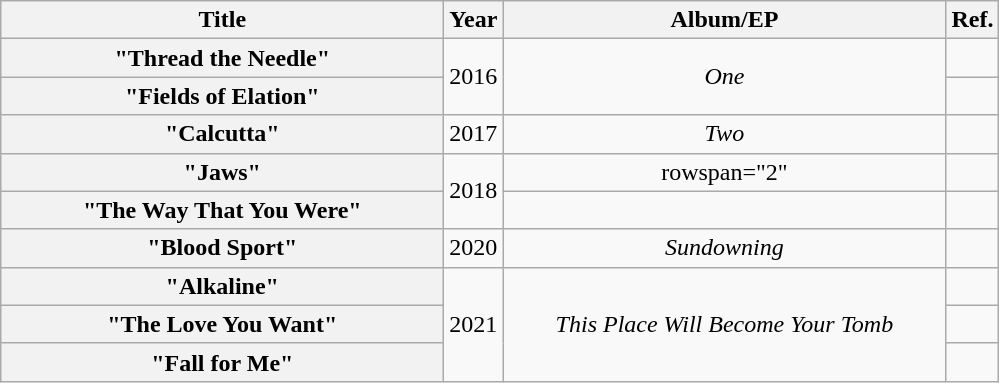<table class="wikitable plainrowheaders" style="text-align:center;">
<tr>
<th scope="col" style="width:18em;">Title</th>
<th scope="col">Year</th>
<th scope="col" style="width:18em;">Album/EP</th>
<th scope="col">Ref.</th>
</tr>
<tr>
<th scope="row">"Thread the Needle"</th>
<td rowspan="2">2016</td>
<td rowspan="2"><em>One</em></td>
<td></td>
</tr>
<tr>
<th scope="row">"Fields of Elation"</th>
<td></td>
</tr>
<tr>
<th scope="row">"Calcutta"</th>
<td>2017</td>
<td><em>Two</em></td>
<td></td>
</tr>
<tr>
<th scope="row">"Jaws"</th>
<td rowspan="2">2018</td>
<td>rowspan="2" </td>
<td></td>
</tr>
<tr>
<th scope="row">"The Way That You Were"</th>
<td></td>
</tr>
<tr>
<th scope="row">"Blood Sport" </th>
<td>2020</td>
<td><em>Sundowning</em> </td>
<td></td>
</tr>
<tr>
<th scope="row">"Alkaline"</th>
<td rowspan="3">2021</td>
<td rowspan="3"><em>This Place Will Become Your Tomb</em></td>
<td></td>
</tr>
<tr>
<th scope="row">"The Love You Want"</th>
<td></td>
</tr>
<tr>
<th scope="row">"Fall for Me"</th>
<td></td>
</tr>
</table>
